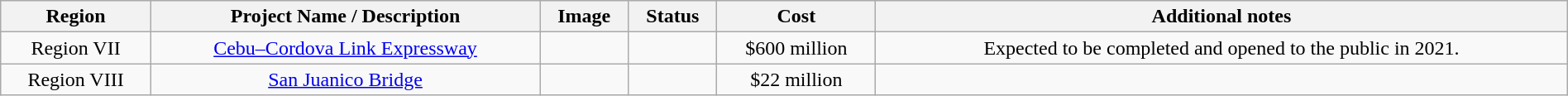<table class="wikitable plainrowheaders" style="text-align:center; width:100%; margin:1em auto;">
<tr>
<th>Region</th>
<th>Project Name / Description</th>
<th>Image</th>
<th>Status</th>
<th>Cost</th>
<th>Additional notes</th>
</tr>
<tr>
<td>Region VII</td>
<td><a href='#'>Cebu–Cordova Link Expressway</a></td>
<td></td>
<td></td>
<td>$600 million</td>
<td>Expected to be completed and opened to the public in 2021.</td>
</tr>
<tr>
<td>Region VIII</td>
<td><a href='#'>San Juanico Bridge</a></td>
<td></td>
<td></td>
<td>$22 million</td>
<td></td>
</tr>
</table>
